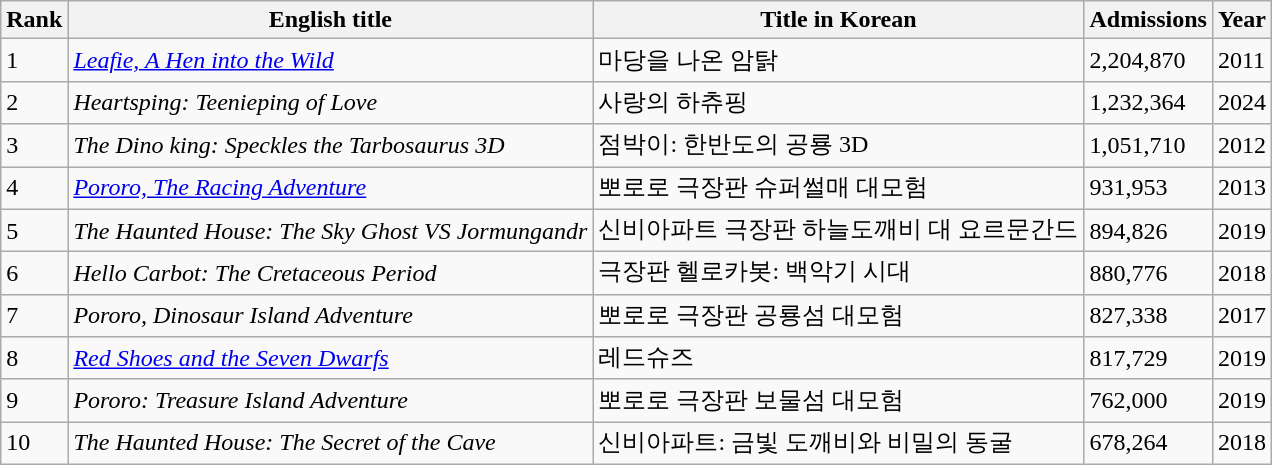<table class="wikitable sortable">
<tr>
<th>Rank</th>
<th>English title</th>
<th>Title in Korean</th>
<th>Admissions</th>
<th>Year</th>
</tr>
<tr>
<td>1</td>
<td><em><a href='#'>Leafie, A Hen into the Wild</a></em></td>
<td>마당을 나온 암탉</td>
<td>2,204,870</td>
<td>2011</td>
</tr>
<tr>
<td>2</td>
<td><em>Heartsping: Teenieping of Love</em></td>
<td>사랑의 하츄핑</td>
<td>1,232,364</td>
<td>2024</td>
</tr>
<tr>
<td>3</td>
<td><em>The Dino king: Speckles the Tarbosaurus 3D</em></td>
<td>점박이: 한반도의 공룡 3D</td>
<td>1,051,710</td>
<td>2012</td>
</tr>
<tr>
<td>4</td>
<td><em><a href='#'>Pororo, The Racing Adventure</a></em></td>
<td>뽀로로 극장판 슈퍼썰매 대모험</td>
<td>931,953</td>
<td>2013</td>
</tr>
<tr>
<td>5</td>
<td><em>The Haunted House: The Sky Ghost VS Jormungandr</em></td>
<td>신비아파트 극장판 하늘도깨비 대 요르문간드</td>
<td>894,826</td>
<td>2019</td>
</tr>
<tr>
<td>6</td>
<td><em>Hello Carbot: The Cretaceous Period</em></td>
<td>극장판 헬로카봇: 백악기 시대</td>
<td>880,776</td>
<td>2018</td>
</tr>
<tr>
<td>7</td>
<td><em>Pororo, Dinosaur Island Adventure</em></td>
<td>뽀로로 극장판 공룡섬 대모험</td>
<td>827,338</td>
<td>2017</td>
</tr>
<tr>
<td>8</td>
<td><em><a href='#'>Red Shoes and the Seven Dwarfs</a></em></td>
<td>레드슈즈</td>
<td>817,729</td>
<td>2019</td>
</tr>
<tr>
<td>9</td>
<td><em>Pororo: Treasure Island Adventure</em></td>
<td>뽀로로 극장판 보물섬 대모험</td>
<td>762,000</td>
<td>2019</td>
</tr>
<tr>
<td>10</td>
<td><em>The Haunted House: The Secret of the Cave</em></td>
<td>신비아파트: 금빛 도깨비와 비밀의 동굴</td>
<td>678,264</td>
<td>2018</td>
</tr>
</table>
